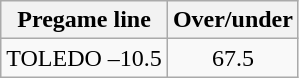<table class="wikitable">
<tr align="center">
<th style=>Pregame line</th>
<th style=>Over/under</th>
</tr>
<tr align="center">
<td>TOLEDO –10.5</td>
<td>67.5</td>
</tr>
</table>
